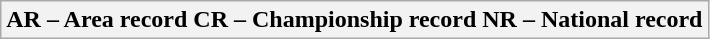<table class=wikitable>
<tr>
<th>AR – Area record  CR – Championship record  NR – National record</th>
</tr>
</table>
